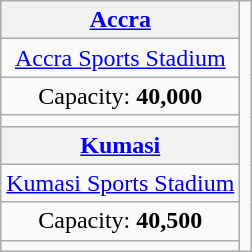<table class="wikitable" style="text-align:center">
<tr>
<th><a href='#'>Accra</a></th>
<td rowspan="8"></td>
</tr>
<tr>
<td><a href='#'>Accra Sports Stadium</a></td>
</tr>
<tr>
<td>Capacity: <strong>40,000</strong></td>
</tr>
<tr>
<td></td>
</tr>
<tr>
<th><a href='#'>Kumasi</a></th>
</tr>
<tr>
<td><a href='#'>Kumasi Sports Stadium</a></td>
</tr>
<tr>
<td>Capacity: <strong>40,500</strong></td>
</tr>
<tr>
<td></td>
</tr>
</table>
